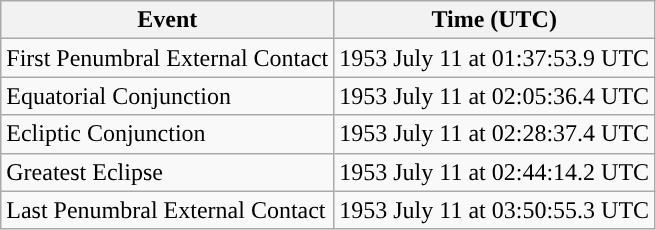<table class="wikitable">
<tr>
<th>Event</th>
<th>Time (UTC)</th>
</tr>
<tr>
<td>First Penumbral External Contact</td>
<td>1953 July 11 at 01:37:53.9 UTC</td>
</tr>
<tr>
<td>Equatorial Conjunction</td>
<td>1953 July 11 at 02:05:36.4 UTC</td>
</tr>
<tr>
<td>Ecliptic Conjunction</td>
<td>1953 July 11 at 02:28:37.4 UTC</td>
</tr>
<tr>
<td>Greatest Eclipse</td>
<td>1953 July 11 at 02:44:14.2 UTC</td>
</tr>
<tr>
<td>Last Penumbral External Contact</td>
<td>1953 July 11 at 03:50:55.3 UTC</td>
</tr>
</table>
